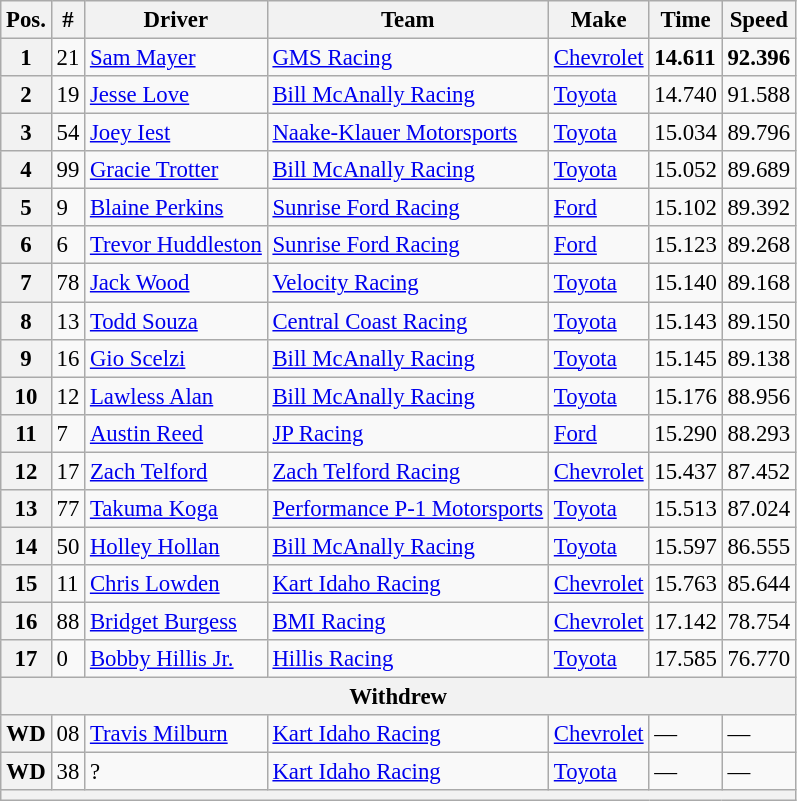<table class="wikitable" style="font-size:95%">
<tr>
<th>Pos.</th>
<th>#</th>
<th>Driver</th>
<th>Team</th>
<th>Make</th>
<th>Time</th>
<th>Speed</th>
</tr>
<tr>
<th>1</th>
<td>21</td>
<td><a href='#'>Sam Mayer</a></td>
<td><a href='#'>GMS Racing</a></td>
<td><a href='#'>Chevrolet</a></td>
<td><strong>14.611</strong></td>
<td><strong>92.396</strong></td>
</tr>
<tr>
<th>2</th>
<td>19</td>
<td><a href='#'>Jesse Love</a></td>
<td><a href='#'>Bill McAnally Racing</a></td>
<td><a href='#'>Toyota</a></td>
<td>14.740</td>
<td>91.588</td>
</tr>
<tr>
<th>3</th>
<td>54</td>
<td><a href='#'>Joey Iest</a></td>
<td><a href='#'>Naake-Klauer Motorsports</a></td>
<td><a href='#'>Toyota</a></td>
<td>15.034</td>
<td>89.796</td>
</tr>
<tr>
<th>4</th>
<td>99</td>
<td><a href='#'>Gracie Trotter</a></td>
<td><a href='#'>Bill McAnally Racing</a></td>
<td><a href='#'>Toyota</a></td>
<td>15.052</td>
<td>89.689</td>
</tr>
<tr>
<th>5</th>
<td>9</td>
<td><a href='#'>Blaine Perkins</a></td>
<td><a href='#'>Sunrise Ford Racing</a></td>
<td><a href='#'>Ford</a></td>
<td>15.102</td>
<td>89.392</td>
</tr>
<tr>
<th>6</th>
<td>6</td>
<td><a href='#'>Trevor Huddleston</a></td>
<td><a href='#'>Sunrise Ford Racing</a></td>
<td><a href='#'>Ford</a></td>
<td>15.123</td>
<td>89.268</td>
</tr>
<tr>
<th>7</th>
<td>78</td>
<td><a href='#'>Jack Wood</a></td>
<td><a href='#'>Velocity Racing</a></td>
<td><a href='#'>Toyota</a></td>
<td>15.140</td>
<td>89.168</td>
</tr>
<tr>
<th>8</th>
<td>13</td>
<td><a href='#'>Todd Souza</a></td>
<td><a href='#'>Central Coast Racing</a></td>
<td><a href='#'>Toyota</a></td>
<td>15.143</td>
<td>89.150</td>
</tr>
<tr>
<th>9</th>
<td>16</td>
<td><a href='#'>Gio Scelzi</a></td>
<td><a href='#'>Bill McAnally Racing</a></td>
<td><a href='#'>Toyota</a></td>
<td>15.145</td>
<td>89.138</td>
</tr>
<tr>
<th>10</th>
<td>12</td>
<td><a href='#'>Lawless Alan</a></td>
<td><a href='#'>Bill McAnally Racing</a></td>
<td><a href='#'>Toyota</a></td>
<td>15.176</td>
<td>88.956</td>
</tr>
<tr>
<th>11</th>
<td>7</td>
<td><a href='#'>Austin Reed</a></td>
<td><a href='#'>JP Racing</a></td>
<td><a href='#'>Ford</a></td>
<td>15.290</td>
<td>88.293</td>
</tr>
<tr>
<th>12</th>
<td>17</td>
<td><a href='#'>Zach Telford</a></td>
<td><a href='#'>Zach Telford Racing</a></td>
<td><a href='#'>Chevrolet</a></td>
<td>15.437</td>
<td>87.452</td>
</tr>
<tr>
<th>13</th>
<td>77</td>
<td><a href='#'>Takuma Koga</a></td>
<td><a href='#'>Performance P-1 Motorsports</a></td>
<td><a href='#'>Toyota</a></td>
<td>15.513</td>
<td>87.024</td>
</tr>
<tr>
<th>14</th>
<td>50</td>
<td><a href='#'>Holley Hollan</a></td>
<td><a href='#'>Bill McAnally Racing</a></td>
<td><a href='#'>Toyota</a></td>
<td>15.597</td>
<td>86.555</td>
</tr>
<tr>
<th>15</th>
<td>11</td>
<td><a href='#'>Chris Lowden</a></td>
<td><a href='#'>Kart Idaho Racing</a></td>
<td><a href='#'>Chevrolet</a></td>
<td>15.763</td>
<td>85.644</td>
</tr>
<tr>
<th>16</th>
<td>88</td>
<td><a href='#'>Bridget Burgess</a></td>
<td><a href='#'>BMI Racing</a></td>
<td><a href='#'>Chevrolet</a></td>
<td>17.142</td>
<td>78.754</td>
</tr>
<tr>
<th>17</th>
<td>0</td>
<td><a href='#'>Bobby Hillis Jr.</a></td>
<td><a href='#'>Hillis Racing</a></td>
<td><a href='#'>Toyota</a></td>
<td>17.585</td>
<td>76.770</td>
</tr>
<tr>
<th colspan="7">Withdrew</th>
</tr>
<tr>
<th>WD</th>
<td>08</td>
<td><a href='#'>Travis Milburn</a></td>
<td><a href='#'>Kart Idaho Racing</a></td>
<td><a href='#'>Chevrolet</a></td>
<td>—</td>
<td>—</td>
</tr>
<tr>
<th>WD</th>
<td>38</td>
<td>?</td>
<td><a href='#'>Kart Idaho Racing</a></td>
<td><a href='#'>Toyota</a></td>
<td>—</td>
<td>—</td>
</tr>
<tr>
<th colspan="7"></th>
</tr>
</table>
